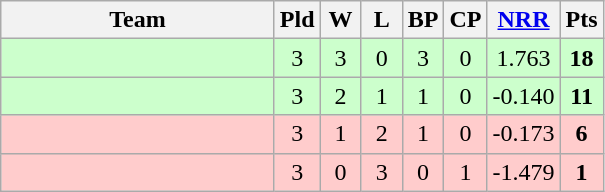<table class="wikitable" style="text-align:center">
<tr>
<th width=175>Team</th>
<th width=20 abbr="Played">Pld</th>
<th width=20 abbr="Won">W</th>
<th width=20 abbr="Lost">L</th>
<th width=20 abbr="Bonus points">BP</th>
<th width=20 abbr="Consolation Points">CP</th>
<th width=20 abbr="Net run rate"><a href='#'>NRR</a></th>
<th width=20 abbr="Points">Pts</th>
</tr>
<tr bgcolor="#ccffcc">
<td align="left"></td>
<td>3</td>
<td>3</td>
<td>0</td>
<td>3</td>
<td>0</td>
<td>1.763</td>
<td><strong>18</strong></td>
</tr>
<tr bgcolor="#ccffcc">
<td align="left"></td>
<td>3</td>
<td>2</td>
<td>1</td>
<td>1</td>
<td>0</td>
<td>-0.140</td>
<td><strong>11</strong></td>
</tr>
<tr bgcolor="#ffcccc">
<td align="left"></td>
<td>3</td>
<td>1</td>
<td>2</td>
<td>1</td>
<td>0</td>
<td>-0.173</td>
<td><strong>6</strong></td>
</tr>
<tr bgcolor="#ffcccc">
<td align="left"></td>
<td>3</td>
<td>0</td>
<td>3</td>
<td>0</td>
<td>1</td>
<td>-1.479</td>
<td><strong>1</strong></td>
</tr>
</table>
